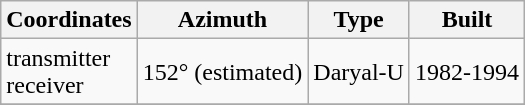<table class="wikitable">
<tr align=center>
<th>Coordinates</th>
<th>Azimuth </th>
<th>Type</th>
<th>Built</th>
</tr>
<tr>
<td> transmitter<br> receiver</td>
<td>152° (estimated)</td>
<td>Daryal-U</td>
<td>1982-1994</td>
</tr>
<tr>
</tr>
</table>
